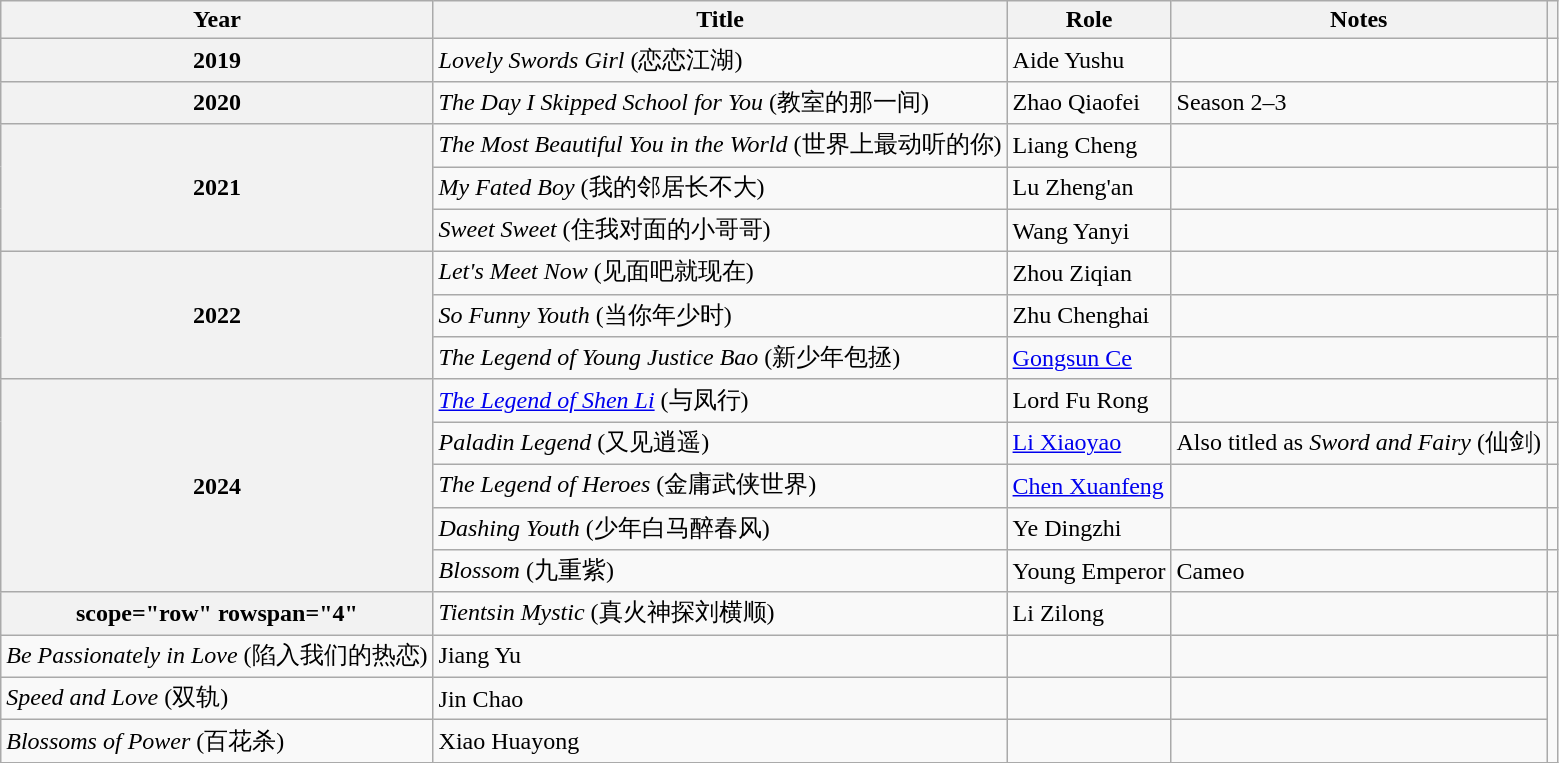<table class="wikitable sortable plainrowheaders">
<tr>
<th scope="col">Year</th>
<th scope="col">Title</th>
<th scope="col">Role</th>
<th scope="col">Notes</th>
<th scope="col" class="unsortable"></th>
</tr>
<tr>
<th scope="row">2019</th>
<td><em>Lovely Swords Girl</em> (恋恋江湖)</td>
<td>Aide Yushu</td>
<td></td>
<td></td>
</tr>
<tr>
<th scope="row">2020</th>
<td><em>The Day I Skipped School for You</em> (教室的那一间)</td>
<td>Zhao Qiaofei</td>
<td>Season 2–3</td>
<td></td>
</tr>
<tr>
<th scope="row" rowspan="3">2021</th>
<td><em>The Most Beautiful You in the World</em> (世界上最动听的你)</td>
<td>Liang Cheng</td>
<td></td>
<td></td>
</tr>
<tr>
<td><em>My Fated Boy</em> (我的邻居长不大)</td>
<td>Lu Zheng'an</td>
<td></td>
<td></td>
</tr>
<tr>
<td><em>Sweet Sweet</em> (住我对面的小哥哥)</td>
<td>Wang Yanyi</td>
<td></td>
<td></td>
</tr>
<tr>
<th scope="row" rowspan="3">2022</th>
<td><em>Let's Meet Now</em> (见面吧就现在)</td>
<td>Zhou Ziqian</td>
<td></td>
<td></td>
</tr>
<tr>
<td><em>So Funny Youth</em> (当你年少时)</td>
<td>Zhu Chenghai</td>
<td></td>
<td></td>
</tr>
<tr>
<td><em>The Legend of Young Justice Bao</em> (新少年包拯)</td>
<td><a href='#'>Gongsun Ce</a></td>
<td></td>
<td></td>
</tr>
<tr>
<th scope="row" rowspan="5">2024</th>
<td><em><a href='#'>The Legend of Shen Li</a></em> (与凤行)</td>
<td>Lord Fu Rong</td>
<td></td>
<td></td>
</tr>
<tr>
<td><em>Paladin Legend</em> (又见逍遥)</td>
<td><a href='#'>Li Xiaoyao</a></td>
<td>Also titled as <em>Sword and Fairy</em> (仙剑)</td>
<td></td>
</tr>
<tr>
<td><em>The Legend of Heroes</em> (金庸武侠世界)</td>
<td><a href='#'>Chen Xuanfeng</a></td>
<td></td>
<td></td>
</tr>
<tr>
<td><em>Dashing Youth</em> (少年白马醉春风)</td>
<td>Ye Dingzhi</td>
<td></td>
<td></td>
</tr>
<tr>
<td><em>Blossom</em> (九重紫)</td>
<td>Young Emperor</td>
<td>Cameo</td>
<td></td>
</tr>
<tr>
<th>scope="row" rowspan="4" </th>
<td><em>Tientsin Mystic</em> (真火神探刘横顺)</td>
<td>Li Zilong</td>
<td></td>
<td></td>
</tr>
<tr>
<td><em>Be Passionately in Love</em> (陷入我们的热恋)</td>
<td>Jiang Yu</td>
<td></td>
<td></td>
</tr>
<tr>
<td><em>Speed and Love</em> (双轨)</td>
<td>Jin Chao</td>
<td></td>
<td></td>
</tr>
<tr>
<td><em>Blossoms of Power</em> (百花杀)</td>
<td>Xiao Huayong</td>
<td></td>
<td></td>
</tr>
<tr>
</tr>
</table>
